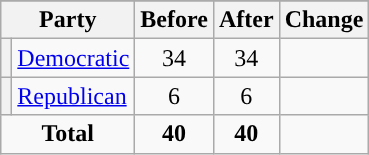<table class="wikitable" style="text-align:center;">
<tr>
</tr>
<tr>
<th colspan=2>Party</th>
<th>Before</th>
<th>After</th>
<th>Change</th>
</tr>
<tr>
<th style="background-color:"></th>
<td style="text-align:left;"><a href='#'>Democratic</a></td>
<td>34</td>
<td>34</td>
<td></td>
</tr>
<tr>
<th style="background-color:"></th>
<td style="text-align:left;"><a href='#'>Republican</a></td>
<td>6</td>
<td>6</td>
<td></td>
</tr>
<tr>
<td colspan=2><strong>Total</strong></td>
<td><strong>40</strong></td>
<td><strong>40</strong></td>
<td></td>
</tr>
</table>
